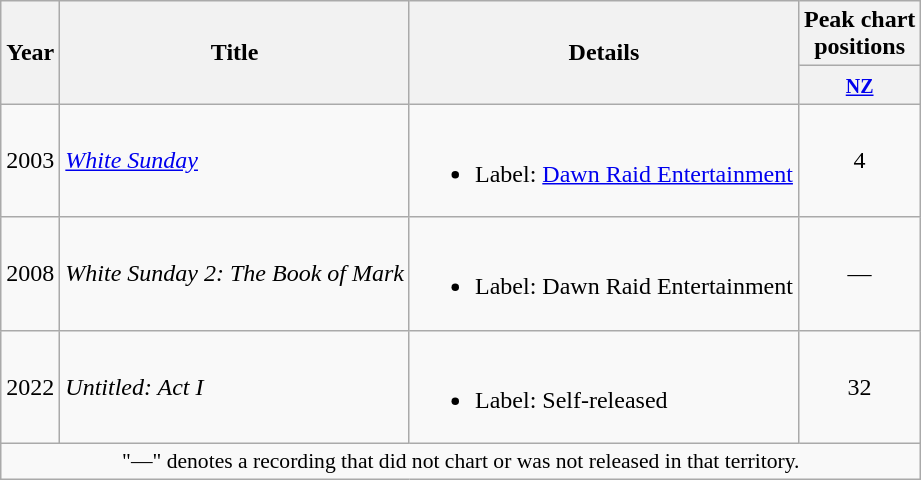<table class="wikitable plainrowheaders">
<tr>
<th rowspan="2">Year</th>
<th rowspan="2">Title</th>
<th rowspan="2">Details</th>
<th>Peak chart<br>positions</th>
</tr>
<tr>
<th><small><a href='#'>NZ</a></small><br></th>
</tr>
<tr>
<td>2003</td>
<td><em><a href='#'>White Sunday</a></em></td>
<td><br><ul><li>Label: <a href='#'>Dawn Raid Entertainment</a></li></ul></td>
<td align="center">4</td>
</tr>
<tr>
<td>2008</td>
<td><em>White Sunday 2: The Book of Mark</em></td>
<td><br><ul><li>Label: Dawn Raid Entertainment</li></ul></td>
<td align="center">—</td>
</tr>
<tr>
<td>2022</td>
<td><em>Untitled: Act I</em><br></td>
<td><br><ul><li>Label: Self-released</li></ul></td>
<td align="center">32<br></td>
</tr>
<tr>
<td colspan="4" style="font-size:90%" align="center">"—" denotes a recording that did not chart or was not released in that territory.</td>
</tr>
</table>
